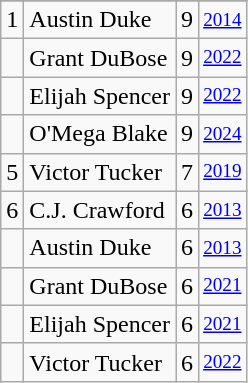<table class="wikitable">
<tr>
</tr>
<tr>
<td>1</td>
<td>Austin Duke</td>
<td>9</td>
<td style="font-size:80%;"><a href='#'>2014</a></td>
</tr>
<tr>
<td></td>
<td>Grant DuBose</td>
<td>9</td>
<td style="font-size:80%;"><a href='#'>2022</a></td>
</tr>
<tr>
<td></td>
<td>Elijah Spencer</td>
<td>9</td>
<td style="font-size:80%;"><a href='#'>2022</a></td>
</tr>
<tr>
<td></td>
<td>O'Mega Blake</td>
<td>9</td>
<td style="font-size:80%;"><a href='#'>2024</a></td>
</tr>
<tr>
<td>5</td>
<td>Victor Tucker</td>
<td>7</td>
<td style="font-size:80%;"><a href='#'>2019</a></td>
</tr>
<tr>
<td>6</td>
<td>C.J. Crawford</td>
<td>6</td>
<td style="font-size:80%;"><a href='#'>2013</a></td>
</tr>
<tr>
<td></td>
<td>Austin Duke</td>
<td>6</td>
<td style="font-size:80%;"><a href='#'>2013</a></td>
</tr>
<tr>
<td></td>
<td>Grant DuBose</td>
<td>6</td>
<td style="font-size:80%;"><a href='#'>2021</a></td>
</tr>
<tr>
<td></td>
<td>Elijah Spencer</td>
<td>6</td>
<td style="font-size:80%;"><a href='#'>2021</a></td>
</tr>
<tr>
<td></td>
<td>Victor Tucker</td>
<td>6</td>
<td style="font-size:80%;"><a href='#'>2022</a></td>
</tr>
</table>
